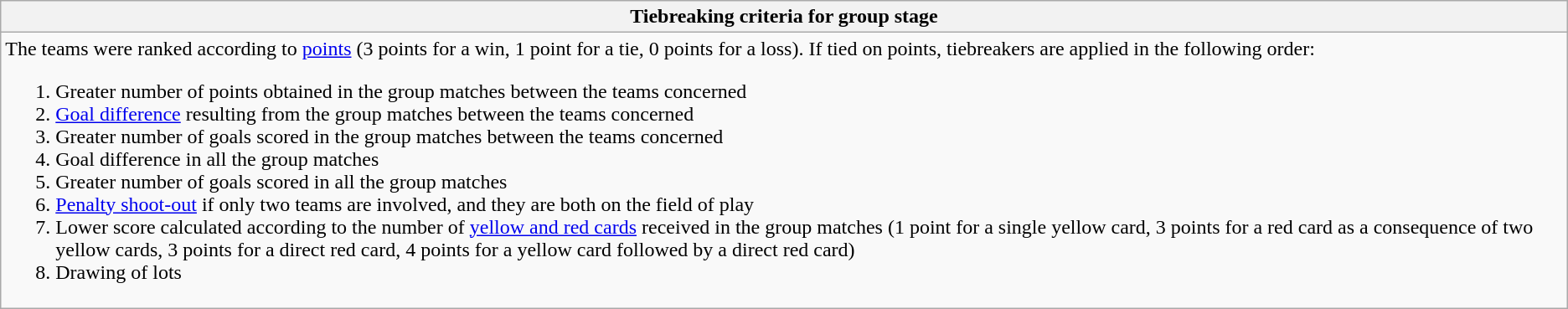<table class="wikitable collapsible collapsed">
<tr>
<th>Tiebreaking criteria for group stage</th>
</tr>
<tr>
<td>The teams were ranked according to <a href='#'>points</a> (3 points for a win, 1 point for a tie, 0 points for a loss). If tied on points, tiebreakers are applied in the following order:<br><ol><li>Greater number of points obtained in the group matches between the teams concerned</li><li><a href='#'>Goal difference</a> resulting from the group matches between the teams concerned</li><li>Greater number of goals scored in the group matches between the teams concerned</li><li>Goal difference in all the group matches</li><li>Greater number of goals scored in all the group matches</li><li><a href='#'>Penalty shoot-out</a> if only two teams are involved, and they are both on the field of play</li><li>Lower score calculated according to the number of <a href='#'>yellow and red cards</a> received in the group matches (1 point for a single yellow card, 3 points for a red card as a consequence of two yellow cards, 3 points for a direct red card, 4 points for a yellow card followed by a direct red card)</li><li>Drawing of lots</li></ol></td>
</tr>
</table>
